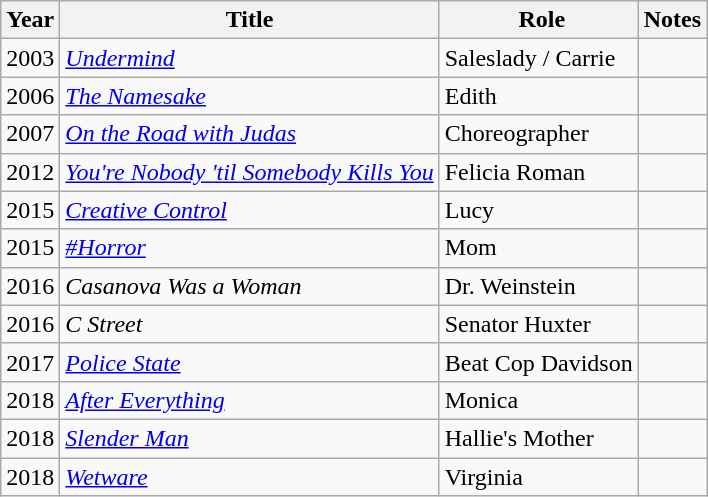<table class="wikitable sortable">
<tr>
<th>Year</th>
<th>Title</th>
<th> Role</th>
<th>Notes</th>
</tr>
<tr>
<td>2003</td>
<td><a href='#'><em>Undermind</em></a></td>
<td>Saleslady / Carrie</td>
<td></td>
</tr>
<tr>
<td>2006</td>
<td><a href='#'><em>The Namesake</em></a></td>
<td>Edith</td>
<td></td>
</tr>
<tr>
<td>2007</td>
<td><em><a href='#'>On the Road with Judas</a></em></td>
<td>Choreographer</td>
<td></td>
</tr>
<tr>
<td>2012</td>
<td><em><a href='#'>You're Nobody 'til Somebody Kills You</a></em></td>
<td>Felicia Roman</td>
<td></td>
</tr>
<tr>
<td>2015</td>
<td><a href='#'><em>Creative Control</em></a></td>
<td>Lucy</td>
<td></td>
</tr>
<tr>
<td>2015</td>
<td><a href='#'><em>#Horror</em></a></td>
<td>Mom</td>
<td></td>
</tr>
<tr>
<td>2016</td>
<td><em>Casanova Was a Woman</em></td>
<td>Dr. Weinstein</td>
<td></td>
</tr>
<tr>
<td>2016</td>
<td><em>C Street</em></td>
<td>Senator Huxter</td>
<td></td>
</tr>
<tr>
<td>2017</td>
<td><a href='#'><em>Police State</em></a></td>
<td>Beat Cop Davidson</td>
<td></td>
</tr>
<tr>
<td>2018</td>
<td><a href='#'><em>After Everything</em></a></td>
<td>Monica</td>
<td></td>
</tr>
<tr>
<td>2018</td>
<td><a href='#'><em>Slender Man</em></a></td>
<td>Hallie's Mother</td>
<td></td>
</tr>
<tr>
<td>2018</td>
<td><a href='#'><em>Wetware</em></a></td>
<td>Virginia</td>
<td></td>
</tr>
</table>
